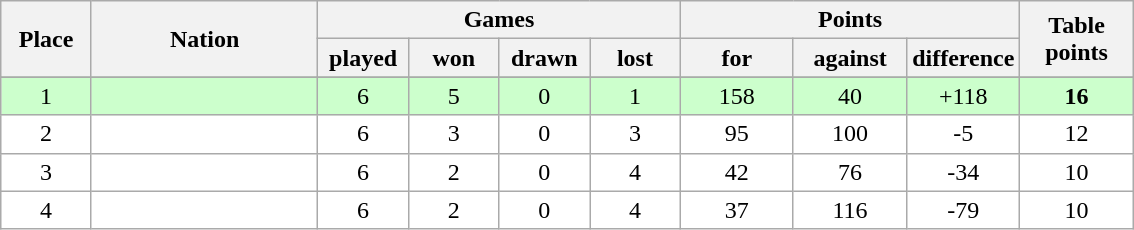<table class="wikitable">
<tr>
<th rowspan=2 width="8%">Place</th>
<th rowspan=2 width="20%">Nation</th>
<th colspan=4 width="32%">Games</th>
<th colspan=3 width="30%">Points</th>
<th rowspan=2 width="10%">Table<br>points</th>
</tr>
<tr>
<th width="8%">played</th>
<th width="8%">won</th>
<th width="8%">drawn</th>
<th width="8%">lost</th>
<th width="10%">for</th>
<th width="10%">against</th>
<th width="10%">difference</th>
</tr>
<tr>
</tr>
<tr bgcolor=#ccffcc align=center>
<td>1</td>
<td align=left><strong></strong></td>
<td>6</td>
<td>5</td>
<td>0</td>
<td>1</td>
<td>158</td>
<td>40</td>
<td>+118</td>
<td><strong>16</strong></td>
</tr>
<tr bgcolor=#ffffff align=center>
<td>2</td>
<td align=left></td>
<td>6</td>
<td>3</td>
<td>0</td>
<td>3</td>
<td>95</td>
<td>100</td>
<td>-5</td>
<td>12</td>
</tr>
<tr bgcolor=#ffffff align=center>
<td>3</td>
<td align=left></td>
<td>6</td>
<td>2</td>
<td>0</td>
<td>4</td>
<td>42</td>
<td>76</td>
<td>-34</td>
<td>10</td>
</tr>
<tr bgcolor=#ffffff align=center>
<td>4</td>
<td align=left></td>
<td>6</td>
<td>2</td>
<td>0</td>
<td>4</td>
<td>37</td>
<td>116</td>
<td>-79</td>
<td>10</td>
</tr>
</table>
